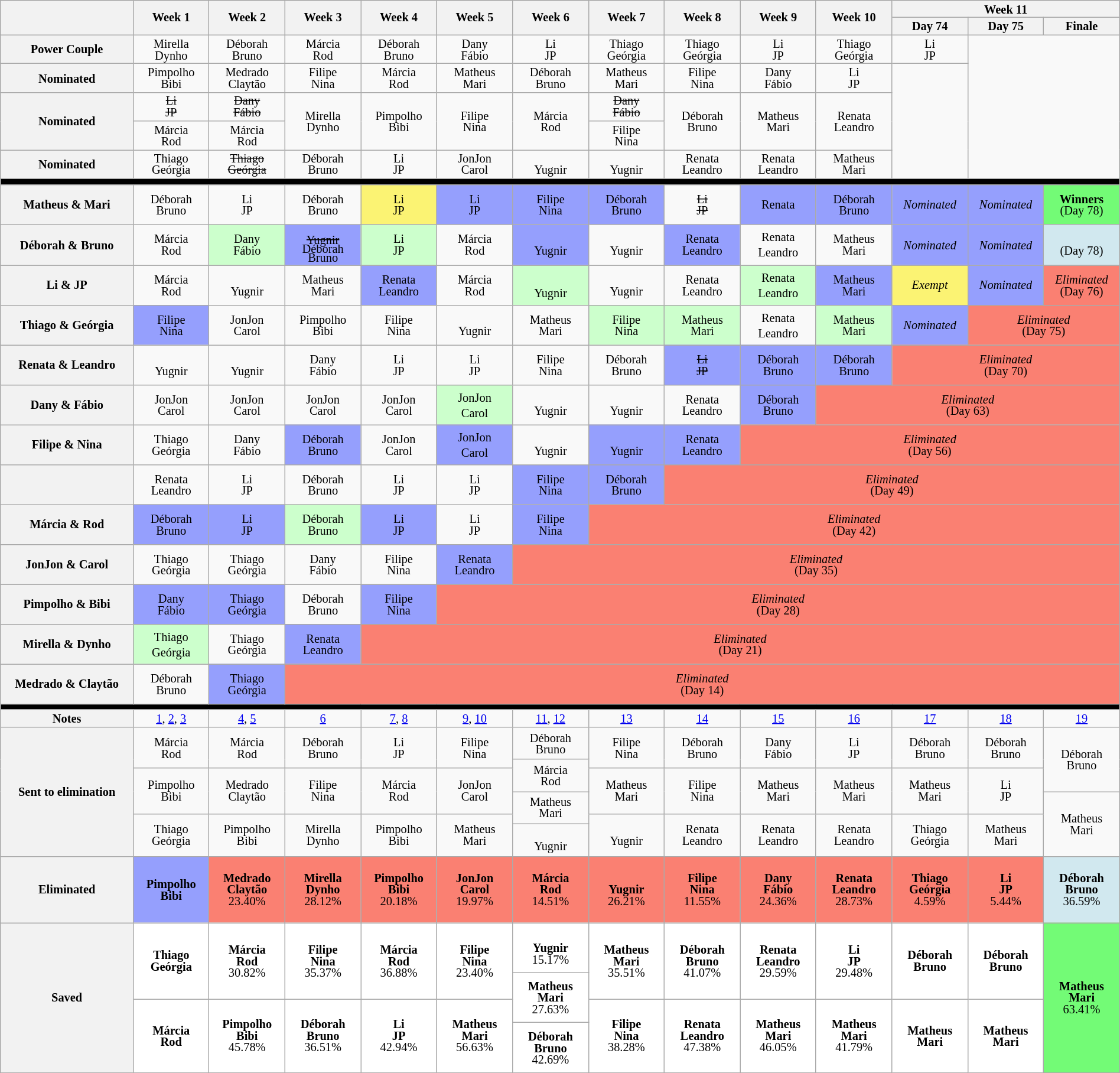<table class="wikitable" style="text-align:center; font-size:85%; width:100%; line-height:13px;">
<tr>
<th rowspan=2 style="width:10.5%"></th>
<th rowspan=2 style="width:06.0%">Week 1</th>
<th rowspan=2 style="width:06.0%">Week 2</th>
<th rowspan=2 style="width:06.0%">Week 3</th>
<th rowspan=2 style="width:06.0%">Week 4</th>
<th rowspan=2 style="width:06.0%">Week 5</th>
<th rowspan=2 style="width:06.0%">Week 6</th>
<th rowspan=2 style="width:06.0%">Week 7</th>
<th rowspan=2 style="width:06.0%">Week 8</th>
<th rowspan=2 style="width:06.0%">Week 9</th>
<th rowspan=2 style="width:06.0%">Week 10</th>
<th colspan=3 style="width:18.0%">Week 11</th>
</tr>
<tr>
<th style="width:06.0%">Day 74</th>
<th style="width:06.0%">Day 75</th>
<th style="width:06.0%">Finale</th>
</tr>
<tr>
<th>Power Couple</th>
<td>Mirella<br>Dynho</td>
<td>Déborah<br>Bruno</td>
<td>Márcia<br>Rod</td>
<td>Déborah<br>Bruno</td>
<td>Dany<br>Fábio</td>
<td>Li<br>JP</td>
<td>Thiago<br>Geórgia</td>
<td>Thiago<br>Geórgia</td>
<td>Li<br>JP</td>
<td>Thiago<br>Geórgia</td>
<td>Li<br>JP</td>
<td rowspan=5 colspan=2></td>
</tr>
<tr>
<th>Nominated<br></th>
<td>Pimpolho<br>Bibi</td>
<td>Medrado<br>Claytão</td>
<td>Filipe<br>Nina</td>
<td>Márcia<br>Rod</td>
<td>Matheus<br>Mari</td>
<td>Déborah<br>Bruno</td>
<td>Matheus<br>Mari</td>
<td>Filipe<br>Nina</td>
<td>Dany<br>Fábio</td>
<td>Li<br>JP</td>
<td rowspan=4></td>
</tr>
<tr>
<th rowspan=2>Nominated<br></th>
<td><s>Li<br>JP</s></td>
<td><s>Dany<br>Fábio</s></td>
<td rowspan=2>Mirella<br>Dynho</td>
<td rowspan=2>Pimpolho<br>Bibi</td>
<td rowspan=2>Filipe<br>Nina</td>
<td rowspan=2>Márcia<br>Rod</td>
<td><s>Dany<br>Fábio</s></td>
<td rowspan=2>Déborah<br>Bruno</td>
<td rowspan=2>Matheus<br>Mari</td>
<td rowspan=2>Renata<br>Leandro</td>
</tr>
<tr>
<td>Márcia<br>Rod</td>
<td>Márcia<br>Rod</td>
<td>Filipe<br>Nina</td>
</tr>
<tr>
<th>Nominated<br></th>
<td>Thiago<br>Geórgia</td>
<td><s>Thiago<br>Geórgia</s></td>
<td>Déborah<br>Bruno</td>
<td>Li<br>JP</td>
<td>JonJon<br>Carol</td>
<td><br>Yugnir</td>
<td><br>Yugnir</td>
<td>Renata<br>Leandro</td>
<td>Renata<br>Leandro</td>
<td>Matheus<br>Mari</td>
</tr>
<tr>
<td colspan="14" bgcolor="000000"></td>
</tr>
<tr style="height:45px">
<th>Matheus & Mari</th>
<td>Déborah<br>Bruno</td>
<td>Li<br>JP</td>
<td>Déborah<br>Bruno</td>
<td bgcolor="FBF373">Li<br>JP</td>
<td bgcolor="959FFD">Li<br>JP</td>
<td bgcolor="959FFD">Filipe<br>Nina</td>
<td bgcolor="959FFD">Déborah<br>Bruno</td>
<td><s>Li<br>JP</s></td>
<td bgcolor="959FFD">Renata<br></td>
<td bgcolor="959FFD">Déborah<br>Bruno</td>
<td bgcolor="959FFD"><em>Nominated</em></td>
<td bgcolor="959FFD"><em>Nominated</em></td>
<td bgcolor=73FB76><strong>Winners</strong><br>(Day 78)</td>
</tr>
<tr style="height:45px">
<th>Déborah & Bruno</th>
<td>Márcia<br>Rod</td>
<td bgcolor="ccffcc">Dany<br>Fábio</td>
<td bgcolor="959FFD" style="line-height:10px"><s><br>Yugnir</s><br>Déborah<br>Bruno</td>
<td bgcolor="ccffcc">Li<br>JP</td>
<td>Márcia<br>Rod</td>
<td bgcolor="959FFD"><br>Yugnir</td>
<td><br>Yugnir</td>
<td bgcolor="959FFD">Renata<br>Leandro</td>
<td>Renata<br>Leandro <sup></sup></td>
<td>Matheus<br>Mari</td>
<td bgcolor="959FFD"><em>Nominated</em></td>
<td bgcolor="959FFD"><em>Nominated</em></td>
<td bgcolor=D1E8EF><strong></strong><br>(Day 78)</td>
</tr>
<tr style="height:45px">
<th>Li & JP</th>
<td>Márcia<br>Rod</td>
<td><br>Yugnir</td>
<td>Matheus<br>Mari</td>
<td bgcolor="959FFD">Renata<br>Leandro</td>
<td>Márcia<br>Rod</td>
<td bgcolor="ccffcc"><br>Yugnir <sup></sup></td>
<td><br>Yugnir</td>
<td>Renata<br>Leandro</td>
<td bgcolor="ccffcc">Renata<br>Leandro <sup></sup></td>
<td bgcolor="959FFD">Matheus<br>Mari</td>
<td bgcolor="FBF373"><em>Exempt</em></td>
<td bgcolor="959FFD"><em>Nominated</em></td>
<td colspan="1" bgcolor="FA8072"><em>Eliminated</em><br>(Day 76)</td>
</tr>
<tr style="height:45px">
<th>Thiago & Geórgia</th>
<td bgcolor="959FFD">Filipe<br>Nina</td>
<td>JonJon<br>Carol</td>
<td>Pimpolho<br>Bibi</td>
<td>Filipe<br>Nina</td>
<td><br>Yugnir</td>
<td>Matheus<br>Mari</td>
<td bgcolor="ccffcc">Filipe<br>Nina</td>
<td bgcolor="ccffcc">Matheus<br>Mari</td>
<td>Renata<br>Leandro <sup></sup></td>
<td bgcolor="ccffcc">Matheus<br>Mari</td>
<td bgcolor="959FFD"><em>Nominated</em></td>
<td colspan="2" bgcolor="FA8072"><em>Eliminated</em><br>(Day 75)</td>
</tr>
<tr style="height:45px">
<th>Renata & Leandro</th>
<td><br>Yugnir</td>
<td><br>Yugnir</td>
<td>Dany<br>Fábio</td>
<td>Li<br>JP</td>
<td>Li<br>JP</td>
<td>Filipe<br>Nina</td>
<td>Déborah<br>Bruno</td>
<td bgcolor="959FFD"><s>Li<br>JP</s></td>
<td bgcolor="959FFD">Déborah<br>Bruno</td>
<td bgcolor="959FFD">Déborah<br>Bruno</td>
<td colspan="3" bgcolor="FA8072"><em>Eliminated</em><br>(Day 70)</td>
</tr>
<tr style="height:45px">
<th>Dany & Fábio</th>
<td>JonJon<br>Carol</td>
<td>JonJon<br>Carol</td>
<td>JonJon<br>Carol</td>
<td>JonJon<br>Carol</td>
<td bgcolor="ccffcc">JonJon<br>Carol <sup></sup></td>
<td><br>Yugnir</td>
<td><br>Yugnir</td>
<td>Renata<br>Leandro</td>
<td bgcolor="959FFD">Déborah<br>Bruno</td>
<td colspan="4" bgcolor="FA8072"><em>Eliminated</em><br>(Day 63)</td>
</tr>
<tr style="height:45px">
<th>Filipe & Nina</th>
<td>Thiago<br>Geórgia</td>
<td>Dany<br>Fábio</td>
<td bgcolor="959FFD">Déborah<br>Bruno</td>
<td>JonJon<br>Carol</td>
<td bgcolor="959FFD">JonJon<br>Carol <sup></sup></td>
<td><br>Yugnir</td>
<td bgcolor="959FFD"><br>Yugnir</td>
<td bgcolor="959FFD">Renata<br>Leandro</td>
<td colspan="5" bgcolor="FA8072"><em>Eliminated</em><br>(Day 56)</td>
</tr>
<tr style="height:45px">
<th></th>
<td>Renata<br>Leandro</td>
<td>Li<br>JP</td>
<td>Déborah<br>Bruno</td>
<td>Li<br>JP</td>
<td>Li<br>JP</td>
<td bgcolor="959FFD">Filipe<br>Nina</td>
<td bgcolor="959FFD">Déborah<br>Bruno</td>
<td colspan="6" bgcolor="FA8072"><em>Eliminated</em><br>(Day 49)</td>
</tr>
<tr style="height:45px">
<th>Márcia & Rod</th>
<td bgcolor="959FFD">Déborah<br>Bruno</td>
<td bgcolor="959FFD">Li<br>JP</td>
<td bgcolor="ccffcc">Déborah<br>Bruno</td>
<td bgcolor="959FFD">Li<br>JP</td>
<td>Li<br>JP</td>
<td bgcolor="959FFD">Filipe<br>Nina</td>
<td colspan="7" bgcolor="FA8072"><em>Eliminated</em><br>(Day 42)</td>
</tr>
<tr style="height:45px">
<th>JonJon & Carol</th>
<td>Thiago<br>Geórgia</td>
<td>Thiago<br>Geórgia</td>
<td>Dany<br>Fábio</td>
<td>Filipe<br>Nina</td>
<td bgcolor="959FFD">Renata<br>Leandro</td>
<td colspan="8" bgcolor="FA8072"><em>Eliminated</em><br>(Day 35)</td>
</tr>
<tr style="height:45px">
<th>Pimpolho & Bibi</th>
<td bgcolor="959FFD">Dany<br>Fábio</td>
<td bgcolor="959FFD">Thiago<br>Geórgia</td>
<td>Déborah<br>Bruno</td>
<td bgcolor="959FFD">Filipe<br>Nina</td>
<td colspan="9" bgcolor="FA8072"><em>Eliminated</em><br>(Day 28)</td>
</tr>
<tr style="height:45px">
<th>Mirella & Dynho</th>
<td bgcolor="ccffcc">Thiago<br>Geórgia <sup></sup></td>
<td>Thiago<br>Geórgia</td>
<td bgcolor="959FFD">Renata<br>Leandro</td>
<td colspan="10" bgcolor="FA8072"><em>Eliminated</em><br>(Day 21)</td>
</tr>
<tr style="height:45px">
<th>Medrado & Claytão</th>
<td>Déborah<br>Bruno</td>
<td bgcolor="959FFD">Thiago<br>Geórgia</td>
<td colspan="11" bgcolor="FA8072"><em>Eliminated</em><br>(Day 14)</td>
</tr>
<tr>
<td colspan="14" bgcolor="000000"></td>
</tr>
<tr>
<th>Notes</th>
<td><a href='#'>1</a>, <a href='#'>2</a>, <a href='#'>3</a></td>
<td><a href='#'>4</a>, <a href='#'>5</a></td>
<td><a href='#'>6</a></td>
<td><a href='#'>7</a>, <a href='#'>8</a></td>
<td><a href='#'>9</a>, <a href='#'>10</a></td>
<td><a href='#'>11</a>, <a href='#'>12</a></td>
<td><a href='#'>13</a></td>
<td><a href='#'>14</a></td>
<td><a href='#'>15</a></td>
<td><a href='#'>16</a></td>
<td><a href='#'>17</a></td>
<td><a href='#'>18</a></td>
<td><a href='#'>19</a></td>
</tr>
<tr>
<th style="height:120px" rowspan=6>Sent to elimination</th>
<td style="height:40px" rowspan=2>Márcia<br>Rod</td>
<td style="height:40px" rowspan=2>Márcia<br>Rod</td>
<td style="height:40px" rowspan=2>Déborah<br>Bruno</td>
<td style="height:40px" rowspan=2>Li<br>JP</td>
<td style="height:40px" rowspan=2>Filipe<br>Nina</td>
<td style="height:30px" rowspan=1>Déborah<br>Bruno</td>
<td style="height:40px" rowspan=2>Filipe<br>Nina</td>
<td style="height:40px" rowspan=2>Déborah<br>Bruno</td>
<td style="height:40px" rowspan=2>Dany<br>Fábio</td>
<td style="height:40px" rowspan=2>Li<br>JP</td>
<td style="height:40px" rowspan=2>Déborah<br>Bruno</td>
<td style="height:40px" rowspan=2>Déborah<br>Bruno</td>
<td style="height:60px" rowspan=3>Déborah<br>Bruno</td>
</tr>
<tr>
<td style="height:30px" rowspan=2>Márcia<br>Rod</td>
</tr>
<tr>
<td style="height:45px" rowspan=2>Pimpolho<br>Bibi</td>
<td style="height:45px" rowspan=2>Medrado<br>Claytão</td>
<td style="height:45px" rowspan=2>Filipe<br>Nina</td>
<td style="height:45px" rowspan=2>Márcia<br>Rod</td>
<td style="height:45px" rowspan=2>JonJon<br>Carol</td>
<td style="height:45px" rowspan=2>Matheus<br>Mari</td>
<td style="height:45px" rowspan=2>Filipe<br>Nina</td>
<td style="height:45px" rowspan=2>Matheus<br>Mari</td>
<td style="height:45px" rowspan=2>Matheus<br>Mari</td>
<td style="height:45px" rowspan=2>Matheus<br>Mari</td>
<td style="height:45px" rowspan=2>Li<br>JP</td>
</tr>
<tr>
<td style="height:30px" rowspan=2>Matheus<br>Mari</td>
<td style="height:60px" rowspan=3>Matheus<br>Mari</td>
</tr>
<tr>
<td style="height:40px" rowspan=2>Thiago<br>Geórgia</td>
<td style="height:40px" rowspan=2>Pimpolho<br>Bibi</td>
<td style="height:40px" rowspan=2>Mirella<br>Dynho</td>
<td style="height:40px" rowspan=2>Pimpolho<br>Bibi</td>
<td style="height:40px" rowspan=2>Matheus<br>Mari</td>
<td style="height:40px" rowspan=2><br>Yugnir</td>
<td style="height:40px" rowspan=2>Renata<br>Leandro</td>
<td style="height:40px" rowspan=2>Renata<br>Leandro</td>
<td style="height:40px" rowspan=2>Renata<br>Leandro</td>
<td style="height:40px" rowspan=2>Thiago<br>Geórgia</td>
<td style="height:40px" rowspan=2>Matheus<br>Mari</td>
</tr>
<tr>
<td style="height:30px" rowspan=1><br>Yugnir</td>
</tr>
<tr style="height:75px">
<th rowspan=1>Eliminated</th>
<td rowspan=1 bgcolor=959FFD><strong>Pimpolho</strong><br><strong>Bibi</strong><br></td>
<td rowspan=1 bgcolor=FA8072><strong>Medrado</strong><br><strong>Claytão</strong><br>23.40%<br></td>
<td rowspan=1 bgcolor=FA8072><strong>Mirella</strong><br><strong>Dynho</strong><br>28.12%<br></td>
<td rowspan=1 bgcolor=FA8072><strong>Pimpolho</strong><br><strong>Bibi</strong><br>20.18%<br></td>
<td rowspan=1 bgcolor=FA8072><strong>JonJon</strong><br><strong>Carol</strong><br>19.97%<br></td>
<td rowspan=1 bgcolor=FA8072><strong>Márcia</strong><br><strong>Rod</strong><br>14.51%<br></td>
<td rowspan=1 bgcolor=FA8072><strong></strong><br><strong>Yugnir</strong><br>26.21%<br></td>
<td rowspan=1 bgcolor=FA8072><strong>Filipe</strong><br><strong>Nina</strong><br>11.55%<br></td>
<td rowspan=1 bgcolor=FA8072><strong>Dany</strong><br><strong>Fábio</strong><br>24.36%<br></td>
<td rowspan=1 bgcolor=FA8072><strong>Renata</strong><br><strong>Leandro</strong><br>28.73%<br></td>
<td rowspan=1 bgcolor=FA8072><strong>Thiago</strong><br><strong>Geórgia</strong><br>4.59%<br></td>
<td rowspan=1 bgcolor=FA8072><strong>Li</strong><br><strong>JP</strong><br>5.44%<br></td>
<td rowspan=1 bgcolor=D1E8EF><strong>Déborah</strong><br><strong>Bruno</strong><br>36.59%<br></td>
</tr>
<tr>
<th style="height:150px" rowspan=4>Saved</th>
<td style="height:80px" rowspan=2 bgcolor=FFFFFF><strong>Thiago<br>Geórgia</strong><br></td>
<td style="height:80px" rowspan=2 bgcolor=FFFFFF><strong>Márcia<br>Rod</strong><br>30.82%<br></td>
<td style="height:80px" rowspan=2 bgcolor=FFFFFF><strong>Filipe<br>Nina</strong><br>35.37%<br></td>
<td style="height:80px" rowspan=2 bgcolor=FFFFFF><strong>Márcia<br>Rod</strong><br>36.88%<br></td>
<td style="height:80px" rowspan=2 bgcolor=FFFFFF><strong>Filipe<br>Nina</strong><br>23.40%<br></td>
<td style="height:50px" rowspan=1 bgcolor=FFFFFF><strong><br>Yugnir</strong><br>15.17%<br></td>
<td style="height:80px" rowspan=2 bgcolor=FFFFFF><strong>Matheus<br>Mari</strong><br>35.51%<br></td>
<td style="height:80px" rowspan=2 bgcolor=FFFFFF><strong>Déborah<br>Bruno</strong><br>41.07%<br></td>
<td style="height:80px" rowspan=2 bgcolor=FFFFFF><strong>Renata<br>Leandro</strong><br>29.59%<br></td>
<td style="height:80px" rowspan=2 bgcolor=FFFFFF><strong>Li<br>JP</strong><br>29.48%<br></td>
<td style="height:80px" rowspan=2 bgcolor=FFFFFF><strong>Déborah<br>Bruno</strong><br></td>
<td style="height:80px" rowspan=2 bgcolor=FFFFFF><strong>Déborah<br>Bruno</strong><br></td>
<td style="height:150px" rowspan=4 bgcolor=73FB76><strong>Matheus</strong><br><strong>Mari</strong><br>63.41%<br></td>
</tr>
<tr>
<td style="height:50px" rowspan=2 bgcolor=FFFFFF><strong>Matheus<br>Mari</strong><br>27.63%<br></td>
</tr>
<tr>
<td style="height:70px" rowspan=2 bgcolor=FFFFFF><strong>Márcia<br>Rod</strong><br></td>
<td style="height:70px" rowspan=2 bgcolor=FFFFFF><strong>Pimpolho<br>Bibi</strong><br>45.78%<br></td>
<td style="height:70px" rowspan=2 bgcolor=FFFFFF><strong>Déborah<br>Bruno</strong><br>36.51%<br></td>
<td style="height:70px" rowspan=2 bgcolor=FFFFFF><strong>Li<br>JP</strong><br>42.94%<br></td>
<td style="height:70px" rowspan=2 bgcolor=FFFFFF><strong>Matheus<br>Mari</strong><br>56.63%<br></td>
<td style="height:70px" rowspan=2 bgcolor=FFFFFF><strong>Filipe<br>Nina</strong><br>38.28%<br></td>
<td style="height:70px" rowspan=2 bgcolor=FFFFFF><strong>Renata<br>Leandro</strong><br>47.38%<br></td>
<td style="height:70px" rowspan=2 bgcolor=FFFFFF><strong>Matheus<br>Mari</strong><br>46.05%<br></td>
<td style="height:70px" rowspan=2 bgcolor=FFFFFF><strong>Matheus<br>Mari</strong><br>41.79%<br></td>
<td style="height:70px" rowspan=2 bgcolor=FFFFFF><strong>Matheus<br>Mari</strong><br></td>
<td style="height:70px" rowspan=2 bgcolor=FFFFFF><strong>Matheus<br>Mari</strong><br></td>
</tr>
<tr>
<td style="height:50px" rowspan=1 bgcolor=FFFFFF><strong>Déborah<br>Bruno</strong><br>42.69%<br></td>
</tr>
</table>
